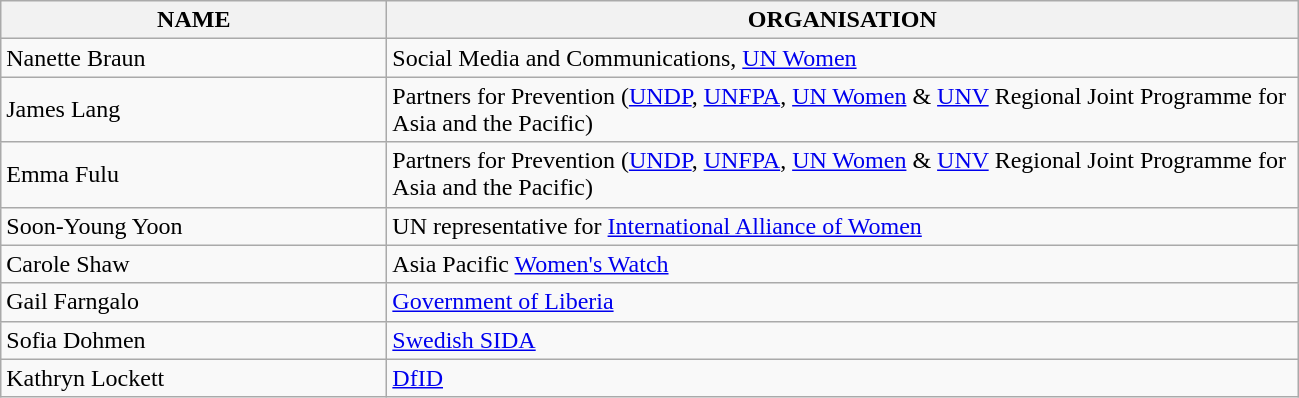<table class="wikitable">
<tr>
<th>NAME</th>
<th>ORGANISATION</th>
</tr>
<tr>
<td style="width:250px;">Nanette Braun</td>
<td style="width:600px;">Social Media and Communications, <a href='#'>UN Women</a></td>
</tr>
<tr>
<td>James Lang</td>
<td>Partners for Prevention (<a href='#'>UNDP</a>, <a href='#'>UNFPA</a>, <a href='#'>UN Women</a> & <a href='#'>UNV</a> Regional Joint Programme for Asia and the Pacific)</td>
</tr>
<tr>
<td>Emma Fulu</td>
<td>Partners for Prevention (<a href='#'>UNDP</a>, <a href='#'>UNFPA</a>, <a href='#'>UN Women</a> & <a href='#'>UNV</a> Regional Joint Programme for Asia and the Pacific)</td>
</tr>
<tr>
<td>Soon-Young Yoon</td>
<td>UN representative for <a href='#'>International Alliance of Women</a></td>
</tr>
<tr>
<td>Carole Shaw</td>
<td>Asia Pacific <a href='#'>Women's Watch</a></td>
</tr>
<tr>
<td>Gail Farngalo</td>
<td><a href='#'>Government of Liberia</a></td>
</tr>
<tr>
<td>Sofia Dohmen</td>
<td><a href='#'>Swedish SIDA</a></td>
</tr>
<tr>
<td>Kathryn Lockett</td>
<td><a href='#'>DfID</a></td>
</tr>
</table>
